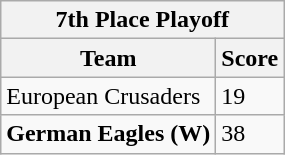<table class="wikitable">
<tr>
<th colspan="2">7th Place Playoff</th>
</tr>
<tr>
<th>Team</th>
<th>Score</th>
</tr>
<tr>
<td>European Crusaders</td>
<td>19</td>
</tr>
<tr>
<td><strong>German Eagles (W)</strong></td>
<td>38</td>
</tr>
</table>
